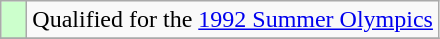<table class="wikitable">
<tr>
<td width=10px bgcolor=#ccffcc></td>
<td>Qualified for the <a href='#'>1992 Summer Olympics</a></td>
</tr>
<tr>
</tr>
</table>
